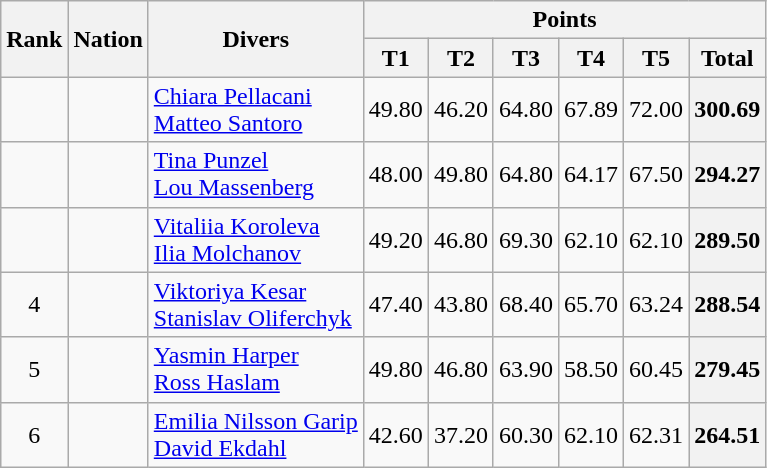<table class="wikitable" style="text-align:center">
<tr>
<th rowspan=2>Rank</th>
<th rowspan=2>Nation</th>
<th rowspan=2>Divers</th>
<th colspan=6>Points</th>
</tr>
<tr>
<th>T1</th>
<th>T2</th>
<th>T3</th>
<th>T4</th>
<th>T5</th>
<th>Total</th>
</tr>
<tr>
<td></td>
<td align=left></td>
<td align=left><a href='#'>Chiara Pellacani</a><br><a href='#'>Matteo Santoro</a></td>
<td>49.80</td>
<td>46.20</td>
<td>64.80</td>
<td>67.89</td>
<td>72.00</td>
<th>300.69</th>
</tr>
<tr>
<td></td>
<td align=left></td>
<td align=left><a href='#'>Tina Punzel</a><br><a href='#'>Lou Massenberg</a></td>
<td>48.00</td>
<td>49.80</td>
<td>64.80</td>
<td>64.17</td>
<td>67.50</td>
<th>294.27</th>
</tr>
<tr>
<td></td>
<td align=left></td>
<td align=left><a href='#'>Vitaliia Koroleva</a><br><a href='#'>Ilia Molchanov</a></td>
<td>49.20</td>
<td>46.80</td>
<td>69.30</td>
<td>62.10</td>
<td>62.10</td>
<th>289.50</th>
</tr>
<tr>
<td>4</td>
<td align=left></td>
<td align=left><a href='#'>Viktoriya Kesar</a><br><a href='#'>Stanislav Oliferchyk</a></td>
<td>47.40</td>
<td>43.80</td>
<td>68.40</td>
<td>65.70</td>
<td>63.24</td>
<th>288.54</th>
</tr>
<tr>
<td>5</td>
<td align=left></td>
<td align=left><a href='#'>Yasmin Harper</a><br><a href='#'>Ross Haslam</a></td>
<td>49.80</td>
<td>46.80</td>
<td>63.90</td>
<td>58.50</td>
<td>60.45</td>
<th>279.45</th>
</tr>
<tr>
<td>6</td>
<td align=left></td>
<td align=left><a href='#'>Emilia Nilsson Garip</a> <br><a href='#'>David Ekdahl</a></td>
<td>42.60</td>
<td>37.20</td>
<td>60.30</td>
<td>62.10</td>
<td>62.31</td>
<th>264.51</th>
</tr>
</table>
